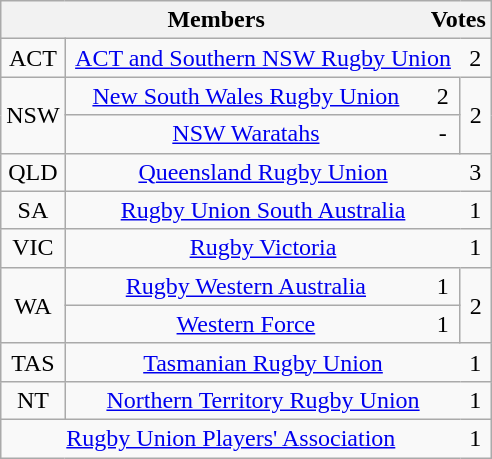<table class="wikitable" style="text-align:center;">
<tr>
<th colspan=2 style="border-right:0px; padding-right:0;"> Members </th>
<th colspan=2 style="border-left:0px;">Votes</th>
</tr>
<tr>
<td>ACT</td>
<td colspan=2 style="border-right:0px;"><a href='#'>ACT and Southern NSW Rugby Union</a></td>
<td style="border-left:0px;">2</td>
</tr>
<tr>
<td rowspan=2>NSW</td>
<td style="border-right:0px;"><a href='#'>New South Wales Rugby Union</a></td>
<td style="border-left:0px;"><span>2</span></td>
<td rowspan=2>2</td>
</tr>
<tr>
<td style="border-right:0px;"><a href='#'>NSW Waratahs</a></td>
<td style="border-left:0px;"><span>-</span></td>
</tr>
<tr>
<td>QLD</td>
<td colspan=2 style="border-right:0px;"><a href='#'>Queensland Rugby Union</a></td>
<td style="border-left:0px;">3</td>
</tr>
<tr>
<td>SA</td>
<td colspan=2 style="border-right:0px;"><a href='#'>Rugby Union South Australia</a></td>
<td style="border-left:0px;">1</td>
</tr>
<tr>
<td>VIC</td>
<td colspan=2 style="border-right:0px;"><a href='#'>Rugby Victoria</a></td>
<td style="border-left:0px;">1</td>
</tr>
<tr>
<td rowspan=2>WA</td>
<td style="border-right:0px;"><a href='#'>Rugby Western Australia</a></td>
<td style="border-left:0px;"><span>1</span></td>
<td rowspan=2>2</td>
</tr>
<tr>
<td style="border-right:0px;"><a href='#'>Western Force</a></td>
<td style="border-left:0px;"><span>1</span></td>
</tr>
<tr>
<td>TAS</td>
<td colspan=2 style="border-right:0px;"><a href='#'>Tasmanian Rugby Union</a></td>
<td style="border-left:0px;">1</td>
</tr>
<tr>
<td>NT</td>
<td colspan=2 style="border-right:0px;"><a href='#'>Northern Territory Rugby Union</a></td>
<td style="border-left:0px;">1</td>
</tr>
<tr>
<td colspan=3 style="border-right:0px;"><a href='#'>Rugby Union Players' Association</a></td>
<td style="border-left:0px;">1</td>
</tr>
</table>
